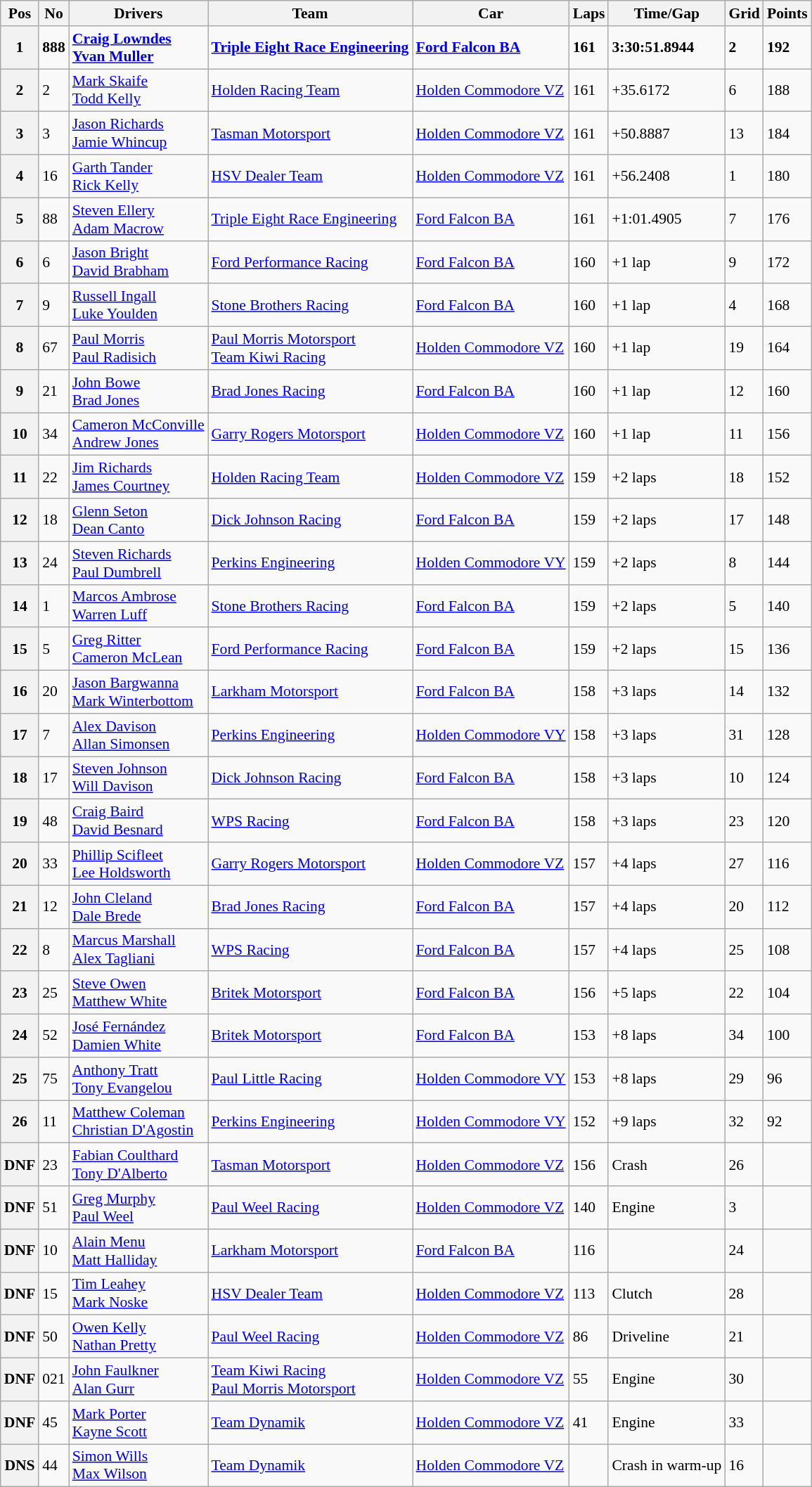<table class="wikitable" style="font-size: 90%;">
<tr>
<th>Pos</th>
<th>No</th>
<th>Drivers</th>
<th>Team</th>
<th>Car</th>
<th>Laps</th>
<th>Time/Gap</th>
<th>Grid</th>
<th>Points</th>
</tr>
<tr style="font-weight:bold">
<th>1</th>
<td>888</td>
<td> <a href='#'>Craig Lowndes</a><br> <a href='#'>Yvan Muller</a></td>
<td><a href='#'>Triple Eight Race Engineering</a></td>
<td><a href='#'>Ford Falcon BA</a></td>
<td>161</td>
<td>3:30:51.8944</td>
<td>2</td>
<td>192</td>
</tr>
<tr>
<th>2</th>
<td>2</td>
<td> <a href='#'>Mark Skaife</a><br> <a href='#'>Todd Kelly</a></td>
<td><a href='#'>Holden Racing Team</a></td>
<td><a href='#'>Holden Commodore VZ</a></td>
<td>161</td>
<td>+35.6172</td>
<td>6</td>
<td>188</td>
</tr>
<tr>
<th>3</th>
<td>3</td>
<td> <a href='#'>Jason Richards</a><br> <a href='#'>Jamie Whincup</a></td>
<td><a href='#'>Tasman Motorsport</a></td>
<td><a href='#'>Holden Commodore VZ</a></td>
<td>161</td>
<td>+50.8887</td>
<td>13</td>
<td>184</td>
</tr>
<tr>
<th>4</th>
<td>16</td>
<td> <a href='#'>Garth Tander</a><br> <a href='#'>Rick Kelly</a></td>
<td><a href='#'>HSV Dealer Team</a></td>
<td><a href='#'>Holden Commodore VZ</a></td>
<td>161</td>
<td>+56.2408</td>
<td>1</td>
<td>180</td>
</tr>
<tr>
<th>5</th>
<td>88</td>
<td> <a href='#'>Steven Ellery</a><br> <a href='#'>Adam Macrow</a></td>
<td><a href='#'>Triple Eight Race Engineering</a></td>
<td><a href='#'>Ford Falcon BA</a></td>
<td>161</td>
<td>+1:01.4905</td>
<td>7</td>
<td>176</td>
</tr>
<tr>
<th>6</th>
<td>6</td>
<td> <a href='#'>Jason Bright</a><br> <a href='#'>David Brabham</a></td>
<td><a href='#'>Ford Performance Racing</a></td>
<td><a href='#'>Ford Falcon BA</a></td>
<td>160</td>
<td>+1 lap</td>
<td>9</td>
<td>172</td>
</tr>
<tr>
<th>7</th>
<td>9</td>
<td> <a href='#'>Russell Ingall</a><br> <a href='#'>Luke Youlden</a></td>
<td><a href='#'>Stone Brothers Racing</a></td>
<td><a href='#'>Ford Falcon BA</a></td>
<td>160</td>
<td>+1 lap</td>
<td>4</td>
<td>168</td>
</tr>
<tr>
<th>8</th>
<td>67</td>
<td> <a href='#'>Paul Morris</a><br> <a href='#'>Paul Radisich</a></td>
<td><a href='#'>Paul Morris Motorsport</a><br><a href='#'>Team Kiwi Racing</a></td>
<td><a href='#'>Holden Commodore VZ</a></td>
<td>160</td>
<td>+1 lap</td>
<td>19</td>
<td>164</td>
</tr>
<tr>
<th>9</th>
<td>21</td>
<td> <a href='#'>John Bowe</a><br> <a href='#'>Brad Jones</a></td>
<td><a href='#'>Brad Jones Racing</a></td>
<td><a href='#'>Ford Falcon BA</a></td>
<td>160</td>
<td>+1 lap</td>
<td>12</td>
<td>160</td>
</tr>
<tr>
<th>10</th>
<td>34</td>
<td> <a href='#'>Cameron McConville</a><br> <a href='#'>Andrew Jones</a></td>
<td><a href='#'>Garry Rogers Motorsport</a></td>
<td><a href='#'>Holden Commodore VZ</a></td>
<td>160</td>
<td>+1 lap</td>
<td>11</td>
<td>156</td>
</tr>
<tr>
<th>11</th>
<td>22</td>
<td> <a href='#'>Jim Richards</a><br> <a href='#'>James Courtney</a></td>
<td><a href='#'>Holden Racing Team</a></td>
<td><a href='#'>Holden Commodore VZ</a></td>
<td>159</td>
<td>+2 laps</td>
<td>18</td>
<td>152</td>
</tr>
<tr>
<th>12</th>
<td>18</td>
<td> <a href='#'>Glenn Seton</a><br> <a href='#'>Dean Canto</a></td>
<td><a href='#'>Dick Johnson Racing</a></td>
<td><a href='#'>Ford Falcon BA</a></td>
<td>159</td>
<td>+2 laps</td>
<td>17</td>
<td>148</td>
</tr>
<tr>
<th>13</th>
<td>24</td>
<td> <a href='#'>Steven Richards</a><br> <a href='#'>Paul Dumbrell</a></td>
<td><a href='#'>Perkins Engineering</a></td>
<td><a href='#'>Holden Commodore VY</a></td>
<td>159</td>
<td>+2 laps</td>
<td>8</td>
<td>144</td>
</tr>
<tr>
<th>14</th>
<td>1</td>
<td> <a href='#'>Marcos Ambrose</a><br> <a href='#'>Warren Luff</a></td>
<td><a href='#'>Stone Brothers Racing</a></td>
<td><a href='#'>Ford Falcon BA</a></td>
<td>159</td>
<td>+2 laps</td>
<td>5</td>
<td>140</td>
</tr>
<tr>
<th>15</th>
<td>5</td>
<td> <a href='#'>Greg Ritter</a><br> <a href='#'>Cameron McLean</a></td>
<td><a href='#'>Ford Performance Racing</a></td>
<td><a href='#'>Ford Falcon BA</a></td>
<td>159</td>
<td>+2 laps</td>
<td>15</td>
<td>136</td>
</tr>
<tr>
<th>16</th>
<td>20</td>
<td> <a href='#'>Jason Bargwanna</a><br> <a href='#'>Mark Winterbottom</a></td>
<td><a href='#'>Larkham Motorsport</a></td>
<td><a href='#'>Ford Falcon BA</a></td>
<td>158</td>
<td>+3 laps</td>
<td>14</td>
<td>132</td>
</tr>
<tr>
<th>17</th>
<td>7</td>
<td> <a href='#'>Alex Davison</a><br> <a href='#'>Allan Simonsen</a></td>
<td><a href='#'>Perkins Engineering</a></td>
<td><a href='#'>Holden Commodore VY</a></td>
<td>158</td>
<td>+3 laps</td>
<td>31</td>
<td>128</td>
</tr>
<tr>
<th>18</th>
<td>17</td>
<td> <a href='#'>Steven Johnson</a><br> <a href='#'>Will Davison</a></td>
<td><a href='#'>Dick Johnson Racing</a></td>
<td><a href='#'>Ford Falcon BA</a></td>
<td>158</td>
<td>+3 laps</td>
<td>10</td>
<td>124</td>
</tr>
<tr>
<th>19</th>
<td>48</td>
<td> <a href='#'>Craig Baird</a><br> <a href='#'>David Besnard</a></td>
<td><a href='#'>WPS Racing</a></td>
<td><a href='#'>Ford Falcon BA</a></td>
<td>158</td>
<td>+3 laps</td>
<td>23</td>
<td>120</td>
</tr>
<tr>
<th>20</th>
<td>33</td>
<td> <a href='#'>Phillip Scifleet</a><br> <a href='#'>Lee Holdsworth</a></td>
<td><a href='#'>Garry Rogers Motorsport</a></td>
<td><a href='#'>Holden Commodore VZ</a></td>
<td>157</td>
<td>+4 laps</td>
<td>27</td>
<td>116</td>
</tr>
<tr>
<th>21</th>
<td>12</td>
<td> <a href='#'>John Cleland</a><br> <a href='#'>Dale Brede</a></td>
<td><a href='#'>Brad Jones Racing</a></td>
<td><a href='#'>Ford Falcon BA</a></td>
<td>157</td>
<td>+4 laps</td>
<td>20</td>
<td>112</td>
</tr>
<tr>
<th>22</th>
<td>8</td>
<td> <a href='#'>Marcus Marshall</a><br> <a href='#'>Alex Tagliani</a></td>
<td><a href='#'>WPS Racing</a></td>
<td><a href='#'>Ford Falcon BA</a></td>
<td>157</td>
<td>+4 laps</td>
<td>25</td>
<td>108</td>
</tr>
<tr>
<th>23</th>
<td>25</td>
<td> <a href='#'>Steve Owen</a><br> <a href='#'>Matthew White</a></td>
<td><a href='#'>Britek Motorsport</a></td>
<td><a href='#'>Ford Falcon BA</a></td>
<td>156</td>
<td>+5 laps</td>
<td>22</td>
<td>104</td>
</tr>
<tr>
<th>24</th>
<td>52</td>
<td> <a href='#'>José Fernández</a><br> <a href='#'>Damien White</a></td>
<td><a href='#'>Britek Motorsport</a></td>
<td><a href='#'>Ford Falcon BA</a></td>
<td>153</td>
<td>+8 laps</td>
<td>34</td>
<td>100</td>
</tr>
<tr>
<th>25</th>
<td>75</td>
<td> <a href='#'>Anthony Tratt</a><br> <a href='#'>Tony Evangelou</a></td>
<td><a href='#'>Paul Little Racing</a></td>
<td><a href='#'>Holden Commodore VY</a></td>
<td>153</td>
<td>+8 laps</td>
<td>29</td>
<td>96</td>
</tr>
<tr>
<th>26</th>
<td>11</td>
<td> <a href='#'>Matthew Coleman</a><br> <a href='#'>Christian D'Agostin</a></td>
<td><a href='#'>Perkins Engineering</a></td>
<td><a href='#'>Holden Commodore VY</a></td>
<td>152</td>
<td>+9 laps</td>
<td>32</td>
<td>92</td>
</tr>
<tr>
<th>DNF</th>
<td>23</td>
<td> <a href='#'>Fabian Coulthard</a><br> <a href='#'>Tony D'Alberto</a></td>
<td><a href='#'>Tasman Motorsport</a></td>
<td><a href='#'>Holden Commodore VZ</a></td>
<td>156</td>
<td>Crash</td>
<td>26</td>
<td></td>
</tr>
<tr>
<th>DNF</th>
<td>51</td>
<td> <a href='#'>Greg Murphy</a><br> <a href='#'>Paul Weel</a></td>
<td><a href='#'>Paul Weel Racing</a></td>
<td><a href='#'>Holden Commodore VZ</a></td>
<td>140</td>
<td>Engine</td>
<td>3</td>
<td></td>
</tr>
<tr>
<th>DNF</th>
<td>10</td>
<td> <a href='#'>Alain Menu</a><br> <a href='#'>Matt Halliday</a></td>
<td><a href='#'>Larkham Motorsport</a></td>
<td><a href='#'>Ford Falcon BA</a></td>
<td>116</td>
<td></td>
<td>24</td>
<td></td>
</tr>
<tr>
<th>DNF</th>
<td>15</td>
<td> <a href='#'>Tim Leahey</a><br> <a href='#'>Mark Noske</a></td>
<td><a href='#'>HSV Dealer Team</a></td>
<td><a href='#'>Holden Commodore VZ</a></td>
<td>113</td>
<td>Clutch</td>
<td>28</td>
<td></td>
</tr>
<tr>
<th>DNF</th>
<td>50</td>
<td> <a href='#'>Owen Kelly</a><br>  <a href='#'>Nathan Pretty</a></td>
<td><a href='#'>Paul Weel Racing</a></td>
<td><a href='#'>Holden Commodore VZ</a></td>
<td>86</td>
<td>Driveline</td>
<td>21</td>
<td></td>
</tr>
<tr>
<th>DNF</th>
<td>021</td>
<td> <a href='#'>John Faulkner</a><br> <a href='#'>Alan Gurr</a></td>
<td><a href='#'>Team Kiwi Racing</a><br><a href='#'>Paul Morris Motorsport</a></td>
<td><a href='#'>Holden Commodore VZ</a></td>
<td>55</td>
<td>Engine</td>
<td>30</td>
<td></td>
</tr>
<tr>
<th>DNF</th>
<td>45</td>
<td> <a href='#'>Mark Porter</a><br> <a href='#'>Kayne Scott</a></td>
<td><a href='#'>Team Dynamik</a></td>
<td><a href='#'>Holden Commodore VZ</a></td>
<td>41</td>
<td>Engine</td>
<td>33</td>
<td></td>
</tr>
<tr>
<th>DNS</th>
<td>44</td>
<td> <a href='#'>Simon Wills</a><br> <a href='#'>Max Wilson</a></td>
<td><a href='#'>Team Dynamik</a></td>
<td><a href='#'>Holden Commodore VZ</a></td>
<td></td>
<td>Crash in warm-up</td>
<td>16</td>
<td></td>
</tr>
</table>
